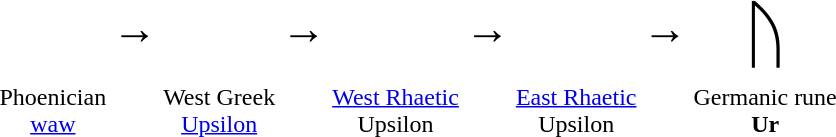<table style="text-align:center">
<tr>
<td style="padding-left:1em"></td>
<td style="font-size:30px">→</td>
<td></td>
<td style="font-size:30px">→</td>
<td></td>
<td style="font-size:30px">→</td>
<td></td>
<td style="font-size:30px">→</td>
<td style="font-size:50px">ᚢ</td>
</tr>
<tr>
<td>Phoenician<br><a href='#'>waw</a></td>
<td></td>
<td>West Greek<br><a href='#'>Upsilon</a></td>
<td></td>
<td><a href='#'>West Rhaetic</a><br>Upsilon</td>
<td></td>
<td><a href='#'>East Rhaetic</a><br>Upsilon</td>
<td></td>
<td>Germanic rune<br><strong>Ur</strong></td>
</tr>
</table>
